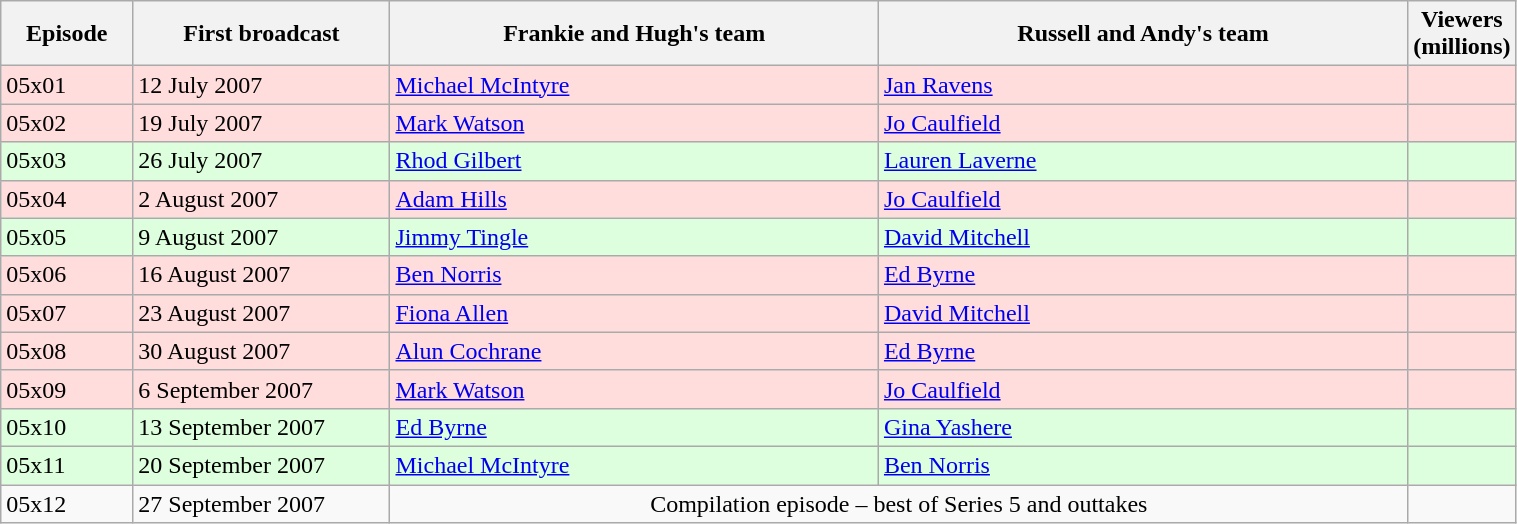<table class="wikitable" style="width:80%;">
<tr>
<th style="width:9%;">Episode</th>
<th style="width:18%;">First broadcast</th>
<th style="width:35%;">Frankie and Hugh's team</th>
<th style="width:38%;">Russell and Andy's team</th>
<th style="width:38%;">Viewers<br>(millions)</th>
</tr>
<tr style="background:#fdd;">
<td>05x01</td>
<td>12 July 2007</td>
<td><a href='#'>Michael McIntyre</a></td>
<td><a href='#'>Jan Ravens</a></td>
<td></td>
</tr>
<tr style="background:#fdd;">
<td>05x02</td>
<td>19 July 2007</td>
<td><a href='#'>Mark Watson</a></td>
<td><a href='#'>Jo Caulfield</a></td>
<td></td>
</tr>
<tr style="background:#dfd;">
<td>05x03</td>
<td>26 July 2007</td>
<td><a href='#'>Rhod Gilbert</a></td>
<td><a href='#'>Lauren Laverne</a></td>
<td></td>
</tr>
<tr style="background:#fdd;">
<td>05x04</td>
<td>2 August 2007</td>
<td><a href='#'>Adam Hills</a></td>
<td><a href='#'>Jo Caulfield</a></td>
<td></td>
</tr>
<tr style="background:#dfd;">
<td>05x05</td>
<td>9 August 2007</td>
<td><a href='#'>Jimmy Tingle</a></td>
<td><a href='#'>David Mitchell</a></td>
<td></td>
</tr>
<tr style="background:#fdd;">
<td>05x06</td>
<td>16 August 2007</td>
<td><a href='#'>Ben Norris</a></td>
<td><a href='#'>Ed Byrne</a></td>
<td></td>
</tr>
<tr style="background:#fdd;">
<td>05x07</td>
<td>23 August 2007</td>
<td><a href='#'>Fiona Allen</a></td>
<td><a href='#'>David Mitchell</a></td>
<td></td>
</tr>
<tr style="background:#fdd;">
<td>05x08</td>
<td>30 August 2007</td>
<td><a href='#'>Alun Cochrane</a></td>
<td><a href='#'>Ed Byrne</a></td>
<td></td>
</tr>
<tr style="background:#fdd;">
<td>05x09</td>
<td>6 September 2007</td>
<td><a href='#'>Mark Watson</a></td>
<td><a href='#'>Jo Caulfield</a></td>
<td></td>
</tr>
<tr style="background:#dfd;">
<td>05x10</td>
<td>13 September 2007</td>
<td><a href='#'>Ed Byrne</a></td>
<td><a href='#'>Gina Yashere</a></td>
<td></td>
</tr>
<tr style="background:#dfd;">
<td>05x11</td>
<td>20 September 2007</td>
<td><a href='#'>Michael McIntyre</a></td>
<td><a href='#'>Ben Norris</a></td>
<td></td>
</tr>
<tr>
<td>05x12</td>
<td>27 September 2007</td>
<td style="text-align:center;" colspan="2">Compilation episode – best of Series 5 and outtakes</td>
<td></td>
</tr>
</table>
